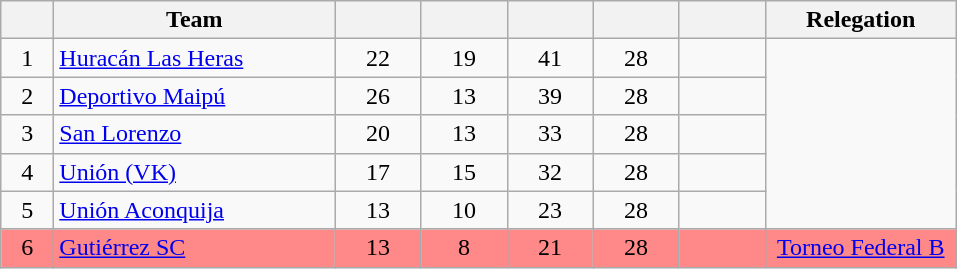<table class="wikitable" style="text-align: center;">
<tr>
<th width=28><br></th>
<th width=180>Team</th>
<th width=50></th>
<th width=50></th>
<th width=50></th>
<th width=50></th>
<th width=50><br></th>
<th width=120>Relegation</th>
</tr>
<tr>
<td>1</td>
<td align="left"><a href='#'>Huracán Las Heras</a></td>
<td>22</td>
<td>19</td>
<td>41</td>
<td>28</td>
<td><strong></strong></td>
<td rowspan=5></td>
</tr>
<tr>
<td>2</td>
<td align="left"><a href='#'>Deportivo Maipú</a></td>
<td>26</td>
<td>13</td>
<td>39</td>
<td>28</td>
<td><strong></strong></td>
</tr>
<tr>
<td>3</td>
<td align="left"><a href='#'>San Lorenzo</a></td>
<td>20</td>
<td>13</td>
<td>33</td>
<td>28</td>
<td><strong></strong></td>
</tr>
<tr>
<td>4</td>
<td align="left"><a href='#'>Unión (VK)</a></td>
<td>17</td>
<td>15</td>
<td>32</td>
<td>28</td>
<td><strong></strong></td>
</tr>
<tr>
<td>5</td>
<td align="left"><a href='#'>Unión Aconquija</a></td>
<td>13</td>
<td>10</td>
<td>23</td>
<td>28</td>
<td><strong></strong></td>
</tr>
<tr bgcolor=#FF8888>
<td>6</td>
<td align="left"><a href='#'>Gutiérrez SC</a></td>
<td>13</td>
<td>8</td>
<td>21</td>
<td>28</td>
<td><strong></strong></td>
<td><a href='#'>Torneo Federal B</a></td>
</tr>
</table>
